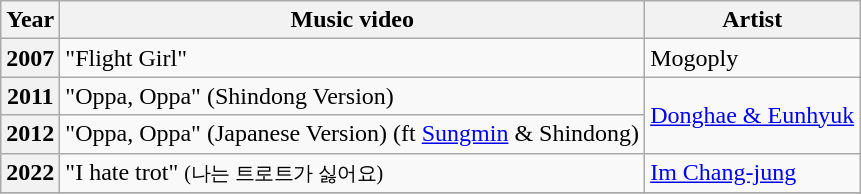<table class="wikitable plainrowheaders sortable">
<tr>
<th>Year</th>
<th>Music video</th>
<th>Artist</th>
</tr>
<tr>
<th scope="row">2007</th>
<td>"Flight Girl"</td>
<td>Mogoply</td>
</tr>
<tr>
<th scope="row">2011</th>
<td>"Oppa, Oppa" (Shindong Version)</td>
<td rowspan="2"><a href='#'>Donghae & Eunhyuk</a></td>
</tr>
<tr>
<th scope="row">2012</th>
<td>"Oppa, Oppa" (Japanese Version) (ft <a href='#'>Sungmin</a> & Shindong)</td>
</tr>
<tr>
<th scope="row">2022</th>
<td>"I hate trot" <small>(나는 트로트가 싫어요)</small></td>
<td><a href='#'>Im Chang-jung</a></td>
</tr>
<tr>
</tr>
</table>
